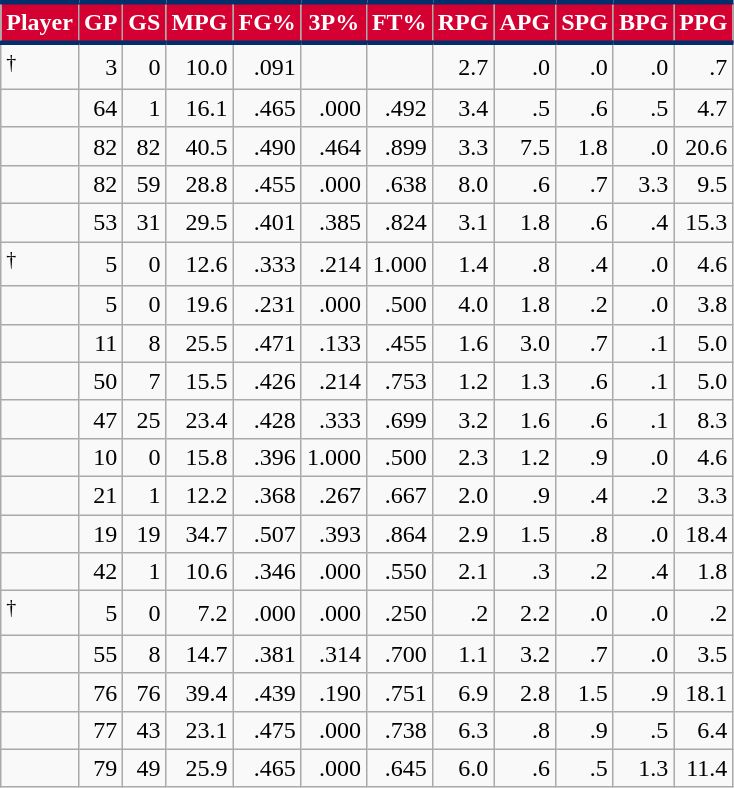<table class="wikitable sortable" style="text-align:right;">
<tr>
<th style="background:#D50032; color:#FFFFFF; border-top:#002F6C 3px solid; border-bottom:#002F6C 3px solid;">Player</th>
<th style="background:#D50032; color:#FFFFFF; border-top:#002F6C 3px solid; border-bottom:#002F6C 3px solid;">GP</th>
<th style="background:#D50032; color:#FFFFFF; border-top:#002F6C 3px solid; border-bottom:#002F6C 3px solid;">GS</th>
<th style="background:#D50032; color:#FFFFFF; border-top:#002F6C 3px solid; border-bottom:#002F6C 3px solid;">MPG</th>
<th style="background:#D50032; color:#FFFFFF; border-top:#002F6C 3px solid; border-bottom:#002F6C 3px solid;">FG%</th>
<th style="background:#D50032; color:#FFFFFF; border-top:#002F6C 3px solid; border-bottom:#002F6C 3px solid;">3P%</th>
<th style="background:#D50032; color:#FFFFFF; border-top:#002F6C 3px solid; border-bottom:#002F6C 3px solid;">FT%</th>
<th style="background:#D50032; color:#FFFFFF; border-top:#002F6C 3px solid; border-bottom:#002F6C 3px solid;">RPG</th>
<th style="background:#D50032; color:#FFFFFF; border-top:#002F6C 3px solid; border-bottom:#002F6C 3px solid;">APG</th>
<th style="background:#D50032; color:#FFFFFF; border-top:#002F6C 3px solid; border-bottom:#002F6C 3px solid;">SPG</th>
<th style="background:#D50032; color:#FFFFFF; border-top:#002F6C 3px solid; border-bottom:#002F6C 3px solid;">BPG</th>
<th style="background:#D50032; color:#FFFFFF; border-top:#002F6C 3px solid; border-bottom:#002F6C 3px solid;">PPG</th>
</tr>
<tr>
<td style="text-align:left;"><sup>†</sup></td>
<td>3</td>
<td>0</td>
<td>10.0</td>
<td>.091</td>
<td></td>
<td></td>
<td>2.7</td>
<td>.0</td>
<td>.0</td>
<td>.0</td>
<td>.7</td>
</tr>
<tr>
<td style="text-align:left;"></td>
<td>64</td>
<td>1</td>
<td>16.1</td>
<td>.465</td>
<td>.000</td>
<td>.492</td>
<td>3.4</td>
<td>.5</td>
<td>.6</td>
<td>.5</td>
<td>4.7</td>
</tr>
<tr>
<td style="text-align:left;"></td>
<td>82</td>
<td>82</td>
<td>40.5</td>
<td>.490</td>
<td>.464</td>
<td>.899</td>
<td>3.3</td>
<td>7.5</td>
<td>1.8</td>
<td>.0</td>
<td>20.6</td>
</tr>
<tr>
<td style="text-align:left;"></td>
<td>82</td>
<td>59</td>
<td>28.8</td>
<td>.455</td>
<td>.000</td>
<td>.638</td>
<td>8.0</td>
<td>.6</td>
<td>.7</td>
<td>3.3</td>
<td>9.5</td>
</tr>
<tr>
<td style="text-align:left;"></td>
<td>53</td>
<td>31</td>
<td>29.5</td>
<td>.401</td>
<td>.385</td>
<td>.824</td>
<td>3.1</td>
<td>1.8</td>
<td>.6</td>
<td>.4</td>
<td>15.3</td>
</tr>
<tr>
<td style="text-align:left;"><sup>†</sup></td>
<td>5</td>
<td>0</td>
<td>12.6</td>
<td>.333</td>
<td>.214</td>
<td>1.000</td>
<td>1.4</td>
<td>.8</td>
<td>.4</td>
<td>.0</td>
<td>4.6</td>
</tr>
<tr>
<td style="text-align:left;"></td>
<td>5</td>
<td>0</td>
<td>19.6</td>
<td>.231</td>
<td>.000</td>
<td>.500</td>
<td>4.0</td>
<td>1.8</td>
<td>.2</td>
<td>.0</td>
<td>3.8</td>
</tr>
<tr>
<td style="text-align:left;"></td>
<td>11</td>
<td>8</td>
<td>25.5</td>
<td>.471</td>
<td>.133</td>
<td>.455</td>
<td>1.6</td>
<td>3.0</td>
<td>.7</td>
<td>.1</td>
<td>5.0</td>
</tr>
<tr>
<td style="text-align:left;"></td>
<td>50</td>
<td>7</td>
<td>15.5</td>
<td>.426</td>
<td>.214</td>
<td>.753</td>
<td>1.2</td>
<td>1.3</td>
<td>.6</td>
<td>.1</td>
<td>5.0</td>
</tr>
<tr>
<td style="text-align:left;"></td>
<td>47</td>
<td>25</td>
<td>23.4</td>
<td>.428</td>
<td>.333</td>
<td>.699</td>
<td>3.2</td>
<td>1.6</td>
<td>.6</td>
<td>.1</td>
<td>8.3</td>
</tr>
<tr>
<td style="text-align:left;"></td>
<td>10</td>
<td>0</td>
<td>15.8</td>
<td>.396</td>
<td>1.000</td>
<td>.500</td>
<td>2.3</td>
<td>1.2</td>
<td>.9</td>
<td>.0</td>
<td>4.6</td>
</tr>
<tr>
<td style="text-align:left;"></td>
<td>21</td>
<td>1</td>
<td>12.2</td>
<td>.368</td>
<td>.267</td>
<td>.667</td>
<td>2.0</td>
<td>.9</td>
<td>.4</td>
<td>.2</td>
<td>3.3</td>
</tr>
<tr>
<td style="text-align:left;"></td>
<td>19</td>
<td>19</td>
<td>34.7</td>
<td>.507</td>
<td>.393</td>
<td>.864</td>
<td>2.9</td>
<td>1.5</td>
<td>.8</td>
<td>.0</td>
<td>18.4</td>
</tr>
<tr>
<td style="text-align:left;"></td>
<td>42</td>
<td>1</td>
<td>10.6</td>
<td>.346</td>
<td>.000</td>
<td>.550</td>
<td>2.1</td>
<td>.3</td>
<td>.2</td>
<td>.4</td>
<td>1.8</td>
</tr>
<tr>
<td style="text-align:left;"><sup>†</sup></td>
<td>5</td>
<td>0</td>
<td>7.2</td>
<td>.000</td>
<td>.000</td>
<td>.250</td>
<td>.2</td>
<td>2.2</td>
<td>.0</td>
<td>.0</td>
<td>.2</td>
</tr>
<tr>
<td style="text-align:left;"></td>
<td>55</td>
<td>8</td>
<td>14.7</td>
<td>.381</td>
<td>.314</td>
<td>.700</td>
<td>1.1</td>
<td>3.2</td>
<td>.7</td>
<td>.0</td>
<td>3.5</td>
</tr>
<tr>
<td style="text-align:left;"></td>
<td>76</td>
<td>76</td>
<td>39.4</td>
<td>.439</td>
<td>.190</td>
<td>.751</td>
<td>6.9</td>
<td>2.8</td>
<td>1.5</td>
<td>.9</td>
<td>18.1</td>
</tr>
<tr>
<td style="text-align:left;"></td>
<td>77</td>
<td>43</td>
<td>23.1</td>
<td>.475</td>
<td>.000</td>
<td>.738</td>
<td>6.3</td>
<td>.8</td>
<td>.9</td>
<td>.5</td>
<td>6.4</td>
</tr>
<tr>
<td style="text-align:left;"></td>
<td>79</td>
<td>49</td>
<td>25.9</td>
<td>.465</td>
<td>.000</td>
<td>.645</td>
<td>6.0</td>
<td>.6</td>
<td>.5</td>
<td>1.3</td>
<td>11.4</td>
</tr>
</table>
